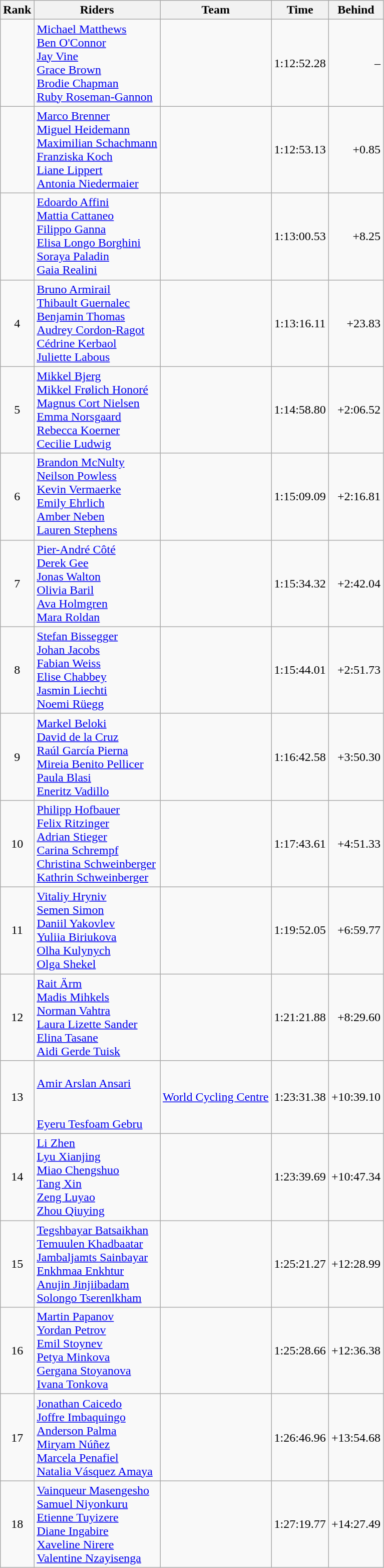<table class="wikitable sortable" style="text-align: center">
<tr>
<th>Rank</th>
<th>Riders</th>
<th>Team</th>
<th>Time</th>
<th>Behind</th>
</tr>
<tr>
<td></td>
<td align="left"><a href='#'>Michael Matthews</a><br><a href='#'>Ben O'Connor</a><br><a href='#'>Jay Vine</a><br><a href='#'>Grace Brown</a><br><a href='#'>Brodie Chapman</a><br><a href='#'>Ruby Roseman-Gannon</a></td>
<td align="left"></td>
<td>1:12:52.28</td>
<td align="right">–</td>
</tr>
<tr>
<td></td>
<td align="left"><a href='#'>Marco Brenner</a><br><a href='#'>Miguel Heidemann</a><br><a href='#'>Maximilian Schachmann</a><br><a href='#'>Franziska Koch</a><br><a href='#'>Liane Lippert</a><br><a href='#'>Antonia Niedermaier</a></td>
<td align="left"></td>
<td>1:12:53.13</td>
<td align="right">+0.85</td>
</tr>
<tr>
<td></td>
<td align="left"><a href='#'>Edoardo Affini</a><br><a href='#'>Mattia Cattaneo</a><br><a href='#'>Filippo Ganna</a><br><a href='#'>Elisa Longo Borghini</a><br><a href='#'>Soraya Paladin</a><br><a href='#'>Gaia Realini</a></td>
<td align="left"></td>
<td>1:13:00.53</td>
<td align="right">+8.25</td>
</tr>
<tr>
<td>4</td>
<td align="left"><a href='#'>Bruno Armirail</a><br><a href='#'>Thibault Guernalec</a><br><a href='#'>Benjamin Thomas</a><br><a href='#'>Audrey Cordon-Ragot</a><br><a href='#'>Cédrine Kerbaol</a><br><a href='#'>Juliette Labous</a></td>
<td align="left"></td>
<td>1:13:16.11</td>
<td align="right">+23.83</td>
</tr>
<tr>
<td>5</td>
<td align="left"><a href='#'>Mikkel Bjerg</a><br><a href='#'>Mikkel Frølich Honoré</a><br><a href='#'>Magnus Cort Nielsen</a><br><a href='#'>Emma Norsgaard</a><br><a href='#'>Rebecca Koerner</a><br><a href='#'>Cecilie Ludwig</a></td>
<td align="left"></td>
<td>1:14:58.80</td>
<td align="right">+2:06.52</td>
</tr>
<tr>
<td>6</td>
<td align="left"><a href='#'>Brandon McNulty</a><br><a href='#'>Neilson Powless</a><br><a href='#'>Kevin Vermaerke</a><br><a href='#'>Emily Ehrlich</a><br><a href='#'>Amber Neben</a><br><a href='#'>Lauren Stephens</a></td>
<td align="left"></td>
<td>1:15:09.09</td>
<td align="right">+2:16.81</td>
</tr>
<tr>
<td>7</td>
<td align="left"><a href='#'>Pier-André Côté</a><br><a href='#'>Derek Gee</a><br><a href='#'>Jonas Walton</a><br><a href='#'>Olivia Baril</a><br><a href='#'>Ava Holmgren</a><br><a href='#'>Mara Roldan</a></td>
<td align="left"></td>
<td>1:15:34.32</td>
<td align="right">+2:42.04</td>
</tr>
<tr>
<td>8</td>
<td align="left"><a href='#'>Stefan Bissegger</a><br><a href='#'>Johan Jacobs</a><br><a href='#'>Fabian Weiss</a><br><a href='#'>Elise Chabbey</a><br><a href='#'>Jasmin Liechti</a><br><a href='#'>Noemi Rüegg</a></td>
<td align="left"></td>
<td>1:15:44.01</td>
<td align="right">+2:51.73</td>
</tr>
<tr>
<td>9</td>
<td align="left"><a href='#'>Markel Beloki</a><br><a href='#'>David de la Cruz</a><br><a href='#'>Raúl García Pierna</a><br><a href='#'>Mireia Benito Pellicer</a><br><a href='#'>Paula Blasi</a><br><a href='#'>Eneritz Vadillo</a></td>
<td align="left"></td>
<td>1:16:42.58</td>
<td align="right">+3:50.30</td>
</tr>
<tr>
<td>10</td>
<td align="left"><a href='#'>Philipp Hofbauer</a><br><a href='#'>Felix Ritzinger</a><br><a href='#'>Adrian Stieger</a><br><a href='#'>Carina Schrempf</a><br><a href='#'>Christina Schweinberger</a><br><a href='#'>Kathrin Schweinberger</a></td>
<td align="left"></td>
<td>1:17:43.61</td>
<td align="right">+4:51.33</td>
</tr>
<tr>
<td>11</td>
<td align="left"><a href='#'>Vitaliy Hryniv</a><br><a href='#'>Semen Simon</a> <br><a href='#'>Daniil Yakovlev</a><br><a href='#'>Yuliia Biriukova</a><br><a href='#'>Olha Kulynych</a><br><a href='#'>Olga Shekel</a></td>
<td align="left"></td>
<td>1:19:52.05</td>
<td align="right">+6:59.77</td>
</tr>
<tr>
<td>12</td>
<td align="left"><a href='#'>Rait Ärm</a><br><a href='#'>Madis Mihkels</a> <br><a href='#'>Norman Vahtra</a><br><a href='#'>Laura Lizette Sander</a><br><a href='#'>Elina Tasane</a><br><a href='#'>Aidi Gerde Tuisk</a></td>
<td align="left"></td>
<td>1:21:21.88</td>
<td align="right">+8:29.60</td>
</tr>
<tr>
<td>13</td>
<td align="left"><br><a href='#'>Amir Arslan Ansari</a><br><br><br><a href='#'>Eyeru Tesfoam Gebru</a><br></td>
<td align="left"><a href='#'>World Cycling Centre</a></td>
<td>1:23:31.38</td>
<td align="right">+10:39.10</td>
</tr>
<tr>
<td>14</td>
<td align="left"><a href='#'>Li Zhen</a><br><a href='#'>Lyu Xianjing</a><br><a href='#'>Miao Chengshuo</a><br><a href='#'>Tang Xin</a><br><a href='#'>Zeng Luyao</a><br><a href='#'>Zhou Qiuying</a></td>
<td align="left"></td>
<td>1:23:39.69</td>
<td align="right">+10:47.34</td>
</tr>
<tr>
<td>15</td>
<td align="left"><a href='#'>Tegshbayar Batsaikhan</a><br><a href='#'>Temuulen Khadbaatar</a> <br><a href='#'>Jambaljamts Sainbayar</a><br><a href='#'>Enkhmaa Enkhtur</a><br><a href='#'>Anujin Jinjiibadam</a><br><a href='#'>Solongo Tserenlkham</a></td>
<td align="left"></td>
<td>1:25:21.27</td>
<td align="right">+12:28.99</td>
</tr>
<tr>
<td>16</td>
<td align="left"><a href='#'>Martin Papanov</a><br><a href='#'>Yordan Petrov</a> <br><a href='#'>Emil Stoynev</a><br><a href='#'>Petya Minkova</a><br><a href='#'>Gergana Stoyanova</a><br><a href='#'>Ivana Tonkova</a></td>
<td align="left"></td>
<td>1:25:28.66</td>
<td align="right">+12:36.38</td>
</tr>
<tr>
<td>17</td>
<td align="left"><a href='#'>Jonathan Caicedo</a><br><a href='#'>Joffre Imbaquingo</a> <br><a href='#'>Anderson Palma</a><br><a href='#'>Miryam Núñez</a><br><a href='#'>Marcela Penafiel</a><br><a href='#'>Natalia Vásquez Amaya</a></td>
<td align="left"></td>
<td>1:26:46.96</td>
<td align="right">+13:54.68</td>
</tr>
<tr>
<td>18</td>
<td align="left"><a href='#'>Vainqueur Masengesho</a><br><a href='#'>Samuel Niyonkuru</a> <br><a href='#'>Etienne Tuyizere</a><br><a href='#'>Diane Ingabire</a><br><a href='#'>Xaveline Nirere</a><br><a href='#'>Valentine Nzayisenga</a></td>
<td align="left"></td>
<td>1:27:19.77</td>
<td align="right">+14:27.49</td>
</tr>
</table>
